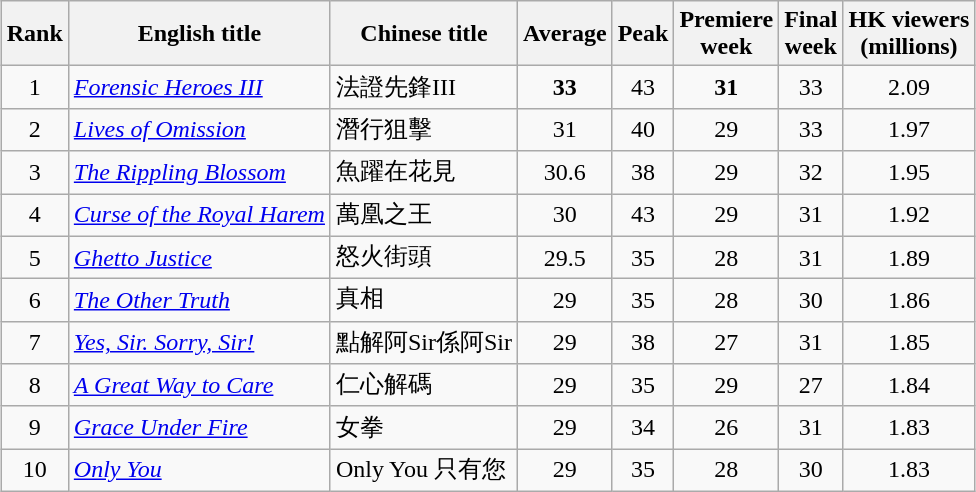<table class="wikitable sortable" style="margin:auto; margin:auto;">
<tr>
<th>Rank</th>
<th>English title</th>
<th>Chinese title</th>
<th>Average</th>
<th>Peak</th>
<th>Premiere<br>week</th>
<th>Final<br>week</th>
<th>HK viewers<br>(millions)</th>
</tr>
<tr>
<td style="text-align:center;">1</td>
<td><em><a href='#'>Forensic Heroes III</a></em></td>
<td>法證先鋒III</td>
<td style="text-align:center;"><strong>33</strong></td>
<td style="text-align:center;">43</td>
<td style="text-align:center;"><strong>31</strong></td>
<td style="text-align:center;">33</td>
<td style="text-align:center;">2.09</td>
</tr>
<tr>
<td style="text-align:center;">2</td>
<td><em><a href='#'>Lives of Omission</a></em></td>
<td>潛行狙擊</td>
<td style="text-align:center;">31</td>
<td style="text-align:center;">40</td>
<td style="text-align:center;">29</td>
<td style="text-align:center;">33</td>
<td style="text-align:center;">1.97</td>
</tr>
<tr>
<td style="text-align:center;">3</td>
<td><em><a href='#'>The Rippling Blossom</a></em></td>
<td>魚躍在花見</td>
<td style="text-align:center;">30.6</td>
<td style="text-align:center;">38</td>
<td style="text-align:center;">29</td>
<td style="text-align:center;">32</td>
<td style="text-align:center;">1.95</td>
</tr>
<tr>
<td style="text-align:center;">4</td>
<td><em><a href='#'>Curse of the Royal Harem</a></em></td>
<td>萬凰之王</td>
<td style="text-align:center;">30</td>
<td style="text-align:center;">43</td>
<td style="text-align:center;">29</td>
<td style="text-align:center;">31</td>
<td style="text-align:center;">1.92</td>
</tr>
<tr>
<td style="text-align:center;">5</td>
<td><em><a href='#'>Ghetto Justice</a></em></td>
<td>怒火街頭</td>
<td style="text-align:center;">29.5</td>
<td style="text-align:center;">35</td>
<td style="text-align:center;">28</td>
<td style="text-align:center;">31</td>
<td style="text-align:center;">1.89</td>
</tr>
<tr>
<td style="text-align:center;">6</td>
<td><em><a href='#'>The Other Truth</a></em></td>
<td>真相</td>
<td style="text-align:center;">29</td>
<td style="text-align:center;">35</td>
<td style="text-align:center;">28</td>
<td style="text-align:center;">30</td>
<td style="text-align:center;">1.86</td>
</tr>
<tr>
<td style="text-align:center;">7</td>
<td><em><a href='#'>Yes, Sir. Sorry, Sir!</a></em></td>
<td>點解阿Sir係阿Sir</td>
<td style="text-align:center;">29</td>
<td style="text-align:center;">38</td>
<td style="text-align:center;">27</td>
<td style="text-align:center;">31</td>
<td style="text-align:center;">1.85</td>
</tr>
<tr>
<td style="text-align:center;">8</td>
<td><em><a href='#'>A Great Way to Care</a></em></td>
<td>仁心解碼</td>
<td style="text-align:center;">29</td>
<td style="text-align:center;">35</td>
<td style="text-align:center;">29</td>
<td style="text-align:center;">27</td>
<td style="text-align:center;">1.84</td>
</tr>
<tr>
<td style="text-align:center;">9</td>
<td><em><a href='#'>Grace Under Fire</a></em></td>
<td>女拳</td>
<td style="text-align:center;">29</td>
<td style="text-align:center;">34</td>
<td style="text-align:center;">26</td>
<td style="text-align:center;">31</td>
<td style="text-align:center;">1.83</td>
</tr>
<tr>
<td style="text-align:center;">10</td>
<td><em><a href='#'>Only You</a></em></td>
<td>Only You 只有您</td>
<td style="text-align:center;">29</td>
<td style="text-align:center;">35</td>
<td style="text-align:center;">28</td>
<td style="text-align:center;">30</td>
<td style="text-align:center;">1.83</td>
</tr>
</table>
